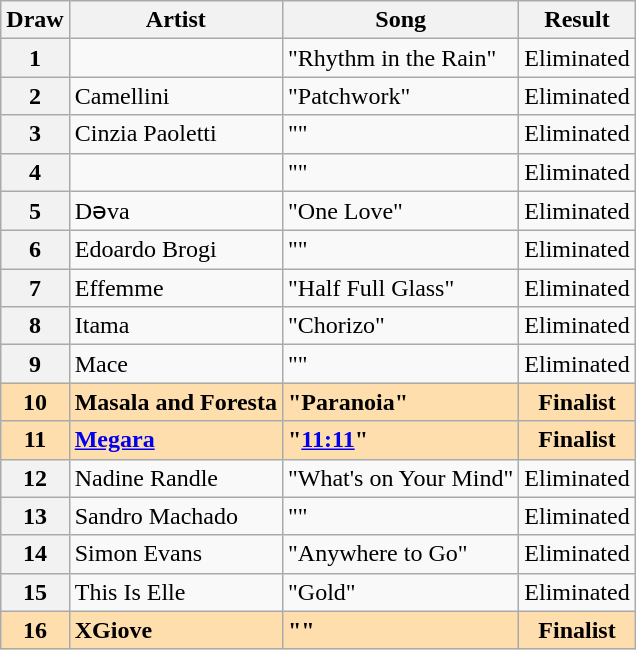<table class="sortable wikitable plainrowheaders" style="margin: 1em auto 1em auto; text-align:center;">
<tr>
<th>Draw</th>
<th>Artist</th>
<th>Song</th>
<th>Result</th>
</tr>
<tr>
<th scope="row" style="text-align:center;">1</th>
<td align="left"></td>
<td align="left">"Rhythm in the Rain"</td>
<td data-sort-value="2">Eliminated</td>
</tr>
<tr>
<th scope="row" style="text-align:center;">2</th>
<td align="left">Camellini</td>
<td align="left">"Patchwork"</td>
<td data-sort-value="2">Eliminated</td>
</tr>
<tr>
<th scope="row" style="text-align:center;">3</th>
<td align="left">Cinzia Paoletti</td>
<td align="left">""</td>
<td data-sort-value="2">Eliminated</td>
</tr>
<tr>
<th scope="row" style="text-align:center;">4</th>
<td align="left"></td>
<td align="left">""</td>
<td data-sort-value="2">Eliminated</td>
</tr>
<tr>
<th scope="row" style="text-align:center;">5</th>
<td align="left">Dəva</td>
<td align="left">"One Love"</td>
<td data-sort-value="2">Eliminated</td>
</tr>
<tr>
<th scope="row" style="text-align:center;">6</th>
<td align="left">Edoardo Brogi</td>
<td align="left">""</td>
<td data-sort-value="2">Eliminated</td>
</tr>
<tr>
<th scope="row" style="text-align:center;">7</th>
<td align="left">Effemme</td>
<td align="left">"Half Full Glass"</td>
<td data-sort-value="2">Eliminated</td>
</tr>
<tr>
<th scope="row" style="text-align:center;">8</th>
<td align="left">Itama</td>
<td align="left">"Chorizo"</td>
<td data-sort-value="2">Eliminated</td>
</tr>
<tr>
<th scope="row" style="text-align:center;">9</th>
<td align="left">Mace</td>
<td align="left">""</td>
<td data-sort-value="2">Eliminated</td>
</tr>
<tr style="font-weight:bold; background:navajowhite;">
<th scope="row" style="text-align:center; font-weight:bold; background:navajowhite;">10</th>
<td align="left">Masala and Foresta</td>
<td align="left">"Paranoia"</td>
<td data-sort-value="1">Finalist</td>
</tr>
<tr style="font-weight:bold; background:navajowhite;">
<th scope="row" style="text-align:center; font-weight:bold; background:navajowhite;">11</th>
<td align="left"><a href='#'>Megara</a></td>
<td align="left">"<a href='#'>11:11</a>"</td>
<td data-sort-value="1">Finalist</td>
</tr>
<tr>
<th scope="row" style="text-align:center;">12</th>
<td align="left">Nadine Randle</td>
<td align="left">"What's on Your Mind"</td>
<td data-sort-value="2">Eliminated</td>
</tr>
<tr>
<th scope="row" style="text-align:center;">13</th>
<td align="left">Sandro Machado</td>
<td align="left">""</td>
<td data-sort-value="2">Eliminated</td>
</tr>
<tr>
<th scope="row" style="text-align:center;">14</th>
<td align="left">Simon Evans</td>
<td align="left">"Anywhere to Go"</td>
<td data-sort-value="2">Eliminated</td>
</tr>
<tr>
<th scope="row" style="text-align:center;">15</th>
<td align="left">This Is Elle</td>
<td align="left">"Gold"</td>
<td data-sort-value="2">Eliminated</td>
</tr>
<tr style="font-weight:bold; background:navajowhite;">
<th scope="row" style="text-align:center; font-weight:bold; background:navajowhite;">16</th>
<td align="left">XGiove</td>
<td align="left">""</td>
<td data-sort-value="1">Finalist</td>
</tr>
</table>
